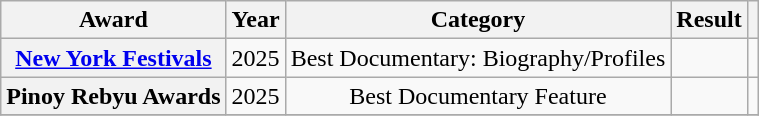<table class="wikitable sortable plainrowheaders" style="text-align:center;">
<tr>
<th scope="col">Award</th>
<th scope="col">Year</th>
<th scope="col">Category</th>
<th scope="col">Result</th>
<th scope="col" class="unsortable"></th>
</tr>
<tr>
<th scope="row"><a href='#'>New York Festivals</a></th>
<td>2025</td>
<td>Best Documentary: Biography/Profiles</td>
<td></td>
<td></td>
</tr>
<tr>
<th scope="row">Pinoy Rebyu Awards</th>
<td>2025</td>
<td>Best Documentary Feature</td>
<td></td>
<td></td>
</tr>
<tr>
</tr>
</table>
